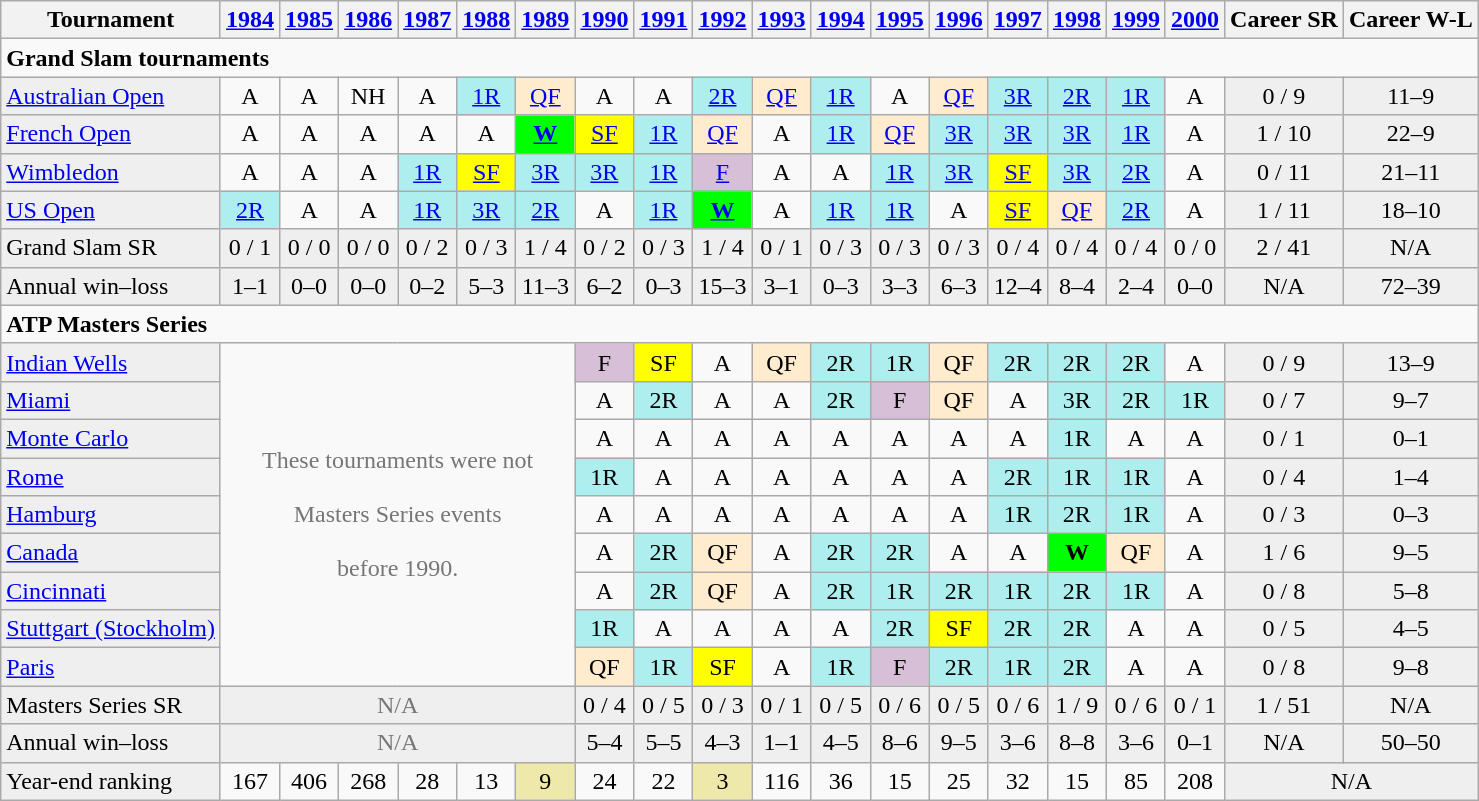<table class="wikitable">
<tr>
<th>Tournament</th>
<th><a href='#'>1984</a></th>
<th><a href='#'>1985</a></th>
<th><a href='#'>1986</a></th>
<th><a href='#'>1987</a></th>
<th><a href='#'>1988</a></th>
<th><a href='#'>1989</a></th>
<th><a href='#'>1990</a></th>
<th><a href='#'>1991</a></th>
<th><a href='#'>1992</a></th>
<th><a href='#'>1993</a></th>
<th><a href='#'>1994</a></th>
<th><a href='#'>1995</a></th>
<th><a href='#'>1996</a></th>
<th><a href='#'>1997</a></th>
<th><a href='#'>1998</a></th>
<th><a href='#'>1999</a></th>
<th><a href='#'>2000</a></th>
<th>Career SR</th>
<th>Career W-L</th>
</tr>
<tr>
<td colspan="20"><strong>Grand Slam tournaments</strong></td>
</tr>
<tr>
<td bgcolor="#efefef"><a href='#'>Australian Open</a></td>
<td align="center">A</td>
<td align="center">A</td>
<td align="center">NH</td>
<td align="center">A</td>
<td align="center" style="background:#afeeee;"><a href='#'>1R</a></td>
<td align="center" style="background:#ffebcd;"><a href='#'>QF</a></td>
<td align="center">A</td>
<td align="center">A</td>
<td align="center" style="background:#afeeee;"><a href='#'>2R</a></td>
<td align="center" style="background:#ffebcd;"><a href='#'>QF</a></td>
<td align="center" style="background:#afeeee;"><a href='#'>1R</a></td>
<td align="center">A</td>
<td align="center" style="background:#ffebcd;"><a href='#'>QF</a></td>
<td align="center" style="background:#afeeee;"><a href='#'>3R</a></td>
<td align="center" style="background:#afeeee;"><a href='#'>2R</a></td>
<td align="center" style="background:#afeeee;"><a href='#'>1R</a></td>
<td align="center">A</td>
<td align="center" style="background:#EFEFEF;">0 / 9</td>
<td align="center" style="background:#EFEFEF;">11–9</td>
</tr>
<tr>
<td bgcolor="#efefef"><a href='#'>French Open</a></td>
<td align="center">A</td>
<td align="center">A</td>
<td align="center">A</td>
<td align="center">A</td>
<td align="center">A</td>
<td align="center" style="background:#00ff00;"><a href='#'><strong>W</strong></a></td>
<td align="center" style="background:yellow;"><a href='#'>SF</a></td>
<td align="center" style="background:#afeeee;"><a href='#'>1R</a></td>
<td align="center" style="background:#ffebcd;"><a href='#'>QF</a></td>
<td align="center">A</td>
<td align="center" style="background:#afeeee;"><a href='#'>1R</a></td>
<td align="center" style="background:#ffebcd;"><a href='#'>QF</a></td>
<td align="center" style="background:#afeeee;"><a href='#'>3R</a></td>
<td align="center" style="background:#afeeee;"><a href='#'>3R</a></td>
<td align="center" style="background:#afeeee;"><a href='#'>3R</a></td>
<td align="center" style="background:#afeeee;"><a href='#'>1R</a></td>
<td align="center">A</td>
<td align="center" style="background:#EFEFEF;">1 / 10</td>
<td align="center" style="background:#EFEFEF;">22–9</td>
</tr>
<tr>
<td bgcolor="#efefef"><a href='#'>Wimbledon</a></td>
<td align="center">A</td>
<td align="center">A</td>
<td align="center">A</td>
<td align="center" style="background:#afeeee;"><a href='#'>1R</a></td>
<td align="center" style="background:yellow;"><a href='#'>SF</a></td>
<td align="center" style="background:#afeeee;"><a href='#'>3R</a></td>
<td align="center" style="background:#afeeee;"><a href='#'>3R</a></td>
<td align="center" style="background:#afeeee;"><a href='#'>1R</a></td>
<td align="center" style="background:#D8BFD8;"><a href='#'>F</a></td>
<td align="center">A</td>
<td align="center">A</td>
<td align="center" style="background:#afeeee;"><a href='#'>1R</a></td>
<td align="center" style="background:#afeeee;"><a href='#'>3R</a></td>
<td align="center" style="background:yellow;"><a href='#'>SF</a></td>
<td align="center" style="background:#afeeee;"><a href='#'>3R</a></td>
<td align="center" style="background:#afeeee;"><a href='#'>2R</a></td>
<td align="center">A</td>
<td align="center" style="background:#EFEFEF;">0 / 11</td>
<td align="center" style="background:#EFEFEF;">21–11</td>
</tr>
<tr>
<td bgcolor="#efefef"><a href='#'>US Open</a></td>
<td align="center" style="background:#afeeee;"><a href='#'>2R</a></td>
<td align="center">A</td>
<td align="center">A</td>
<td align="center" style="background:#afeeee;"><a href='#'>1R</a></td>
<td align="center" style="background:#afeeee;"><a href='#'>3R</a></td>
<td align="center" style="background:#afeeee;"><a href='#'>2R</a></td>
<td align="center">A</td>
<td align="center" style="background:#afeeee;"><a href='#'>1R</a></td>
<td align="center" style="background:#00ff00;"><a href='#'><strong>W</strong></a></td>
<td align="center">A</td>
<td align="center" style="background:#afeeee;"><a href='#'>1R</a></td>
<td align="center" style="background:#afeeee;"><a href='#'>1R</a></td>
<td align="center">A</td>
<td align="center" style="background:yellow;"><a href='#'>SF</a></td>
<td align="center" style="background:#ffebcd;"><a href='#'>QF</a></td>
<td align="center" style="background:#afeeee;"><a href='#'>2R</a></td>
<td align="center">A</td>
<td align="center" style="background:#EFEFEF;">1 / 11</td>
<td align="center" style="background:#EFEFEF;">18–10</td>
</tr>
<tr bgcolor="#efefef">
<td>Grand Slam SR</td>
<td align="center">0 / 1</td>
<td align="center">0 / 0</td>
<td align="center">0 / 0</td>
<td align="center">0 / 2</td>
<td align="center">0 / 3</td>
<td align="center">1 / 4</td>
<td align="center">0 / 2</td>
<td align="center">0 / 3</td>
<td align="center">1 / 4</td>
<td align="center">0 / 1</td>
<td align="center">0 / 3</td>
<td align="center">0 / 3</td>
<td align="center">0 / 3</td>
<td align="center">0 / 4</td>
<td align="center">0 / 4</td>
<td align="center">0 / 4</td>
<td align="center">0 / 0</td>
<td align="center">2 / 41</td>
<td align="center" style="background:#EFEFEF;">N/A</td>
</tr>
<tr>
<td style="background:#EFEFEF;">Annual win–loss</td>
<td align="center" style="background:#EFEFEF;">1–1</td>
<td align="center" style="background:#EFEFEF;">0–0</td>
<td align="center" style="background:#EFEFEF;">0–0</td>
<td align="center" style="background:#EFEFEF;">0–2</td>
<td align="center" style="background:#EFEFEF;">5–3</td>
<td align="center" style="background:#EFEFEF;">11–3</td>
<td align="center" style="background:#EFEFEF;">6–2</td>
<td align="center" style="background:#EFEFEF;">0–3</td>
<td align="center" style="background:#EFEFEF;">15–3</td>
<td align="center" style="background:#EFEFEF;">3–1</td>
<td align="center" style="background:#EFEFEF;">0–3</td>
<td align="center" style="background:#EFEFEF;">3–3</td>
<td align="center" style="background:#EFEFEF;">6–3</td>
<td align="center" style="background:#EFEFEF;">12–4</td>
<td align="center" style="background:#EFEFEF;">8–4</td>
<td align="center" style="background:#EFEFEF;">2–4</td>
<td align="center" style="background:#EFEFEF;">0–0</td>
<td align="center" style="background:#EFEFEF;">N/A</td>
<td align="center" style="background:#EFEFEF;">72–39</td>
</tr>
<tr>
<td colspan="20"><strong>ATP Masters Series</strong></td>
</tr>
<tr>
<td style="background:#EFEFEF;"><a href='#'>Indian Wells</a></td>
<td align="center" colspan="6" rowspan="9" style="color:#767676;">These tournaments were not<br><br>Masters Series events<br><br>before 1990.</td>
<td align="center" style="background:#D8BFD8;">F</td>
<td align="center" style="background:yellow;">SF</td>
<td align="center">A</td>
<td align="center" style="background:#ffebcd;">QF</td>
<td align="center" style="background:#afeeee;">2R</td>
<td align="center" style="background:#afeeee;">1R</td>
<td align="center" style="background:#ffebcd;">QF</td>
<td align="center" style="background:#afeeee;">2R</td>
<td align="center" style="background:#afeeee;">2R</td>
<td align="center" style="background:#afeeee;">2R</td>
<td align="center">A</td>
<td align="center" style="background:#EFEFEF;">0 / 9</td>
<td align="center" style="background:#EFEFEF;">13–9</td>
</tr>
<tr>
<td style="background:#EFEFEF;"><a href='#'>Miami</a></td>
<td align="center">A</td>
<td align="center" style="background:#afeeee;">2R</td>
<td align="center">A</td>
<td align="center">A</td>
<td align="center" style="background:#afeeee;">2R</td>
<td align="center" style="background:#D8BFD8;">F</td>
<td align="center" style="background:#ffebcd;">QF</td>
<td align="center">A</td>
<td align="center" style="background:#afeeee;">3R</td>
<td align="center" style="background:#afeeee;">2R</td>
<td align="center" style="background:#afeeee;">1R</td>
<td align="center" style="background:#EFEFEF;">0 / 7</td>
<td align="center" style="background:#EFEFEF;">9–7</td>
</tr>
<tr>
<td style="background:#EFEFEF;"><a href='#'>Monte Carlo</a></td>
<td align="center">A</td>
<td align="center">A</td>
<td align="center">A</td>
<td align="center">A</td>
<td align="center">A</td>
<td align="center">A</td>
<td align="center">A</td>
<td align="center">A</td>
<td align="center" style="background:#afeeee;">1R</td>
<td align="center">A</td>
<td align="center">A</td>
<td align="center" style="background:#EFEFEF;">0 / 1</td>
<td align="center" style="background:#EFEFEF;">0–1</td>
</tr>
<tr>
<td style="background:#EFEFEF;"><a href='#'>Rome</a></td>
<td align="center" style="background:#afeeee;">1R</td>
<td align="center">A</td>
<td align="center">A</td>
<td align="center">A</td>
<td align="center">A</td>
<td align="center">A</td>
<td align="center">A</td>
<td align="center" style="background:#afeeee;">2R</td>
<td align="center" style="background:#afeeee;">1R</td>
<td align="center" style="background:#afeeee;">1R</td>
<td align="center">A</td>
<td align="center" style="background:#EFEFEF;">0 / 4</td>
<td align="center" style="background:#EFEFEF;">1–4</td>
</tr>
<tr>
<td style="background:#EFEFEF;"><a href='#'>Hamburg</a></td>
<td align="center">A</td>
<td align="center">A</td>
<td align="center">A</td>
<td align="center">A</td>
<td align="center">A</td>
<td align="center">A</td>
<td align="center">A</td>
<td align="center" style="background:#afeeee;">1R</td>
<td align="center" style="background:#afeeee;">2R</td>
<td align="center" style="background:#afeeee;">1R</td>
<td align="center">A</td>
<td align="center" style="background:#EFEFEF;">0 / 3</td>
<td align="center" style="background:#EFEFEF;">0–3</td>
</tr>
<tr>
<td style="background:#EFEFEF;"><a href='#'>Canada</a></td>
<td align="center">A</td>
<td align="center" style="background:#afeeee;">2R</td>
<td align="center" style="background:#ffebcd;">QF</td>
<td align="center">A</td>
<td align="center" style="background:#afeeee;">2R</td>
<td align="center" style="background:#afeeee;">2R</td>
<td align="center">A</td>
<td align="center">A</td>
<td align="center" style="background:#00ff00;"><strong>W</strong></td>
<td align="center" style="background:#ffebcd;">QF</td>
<td align="center">A</td>
<td align="center" style="background:#EFEFEF;">1 / 6</td>
<td align="center" style="background:#EFEFEF;">9–5</td>
</tr>
<tr>
<td style="background:#EFEFEF;"><a href='#'>Cincinnati</a></td>
<td align="center">A</td>
<td align="center" style="background:#afeeee;">2R</td>
<td align="center" style="background:#ffebcd;">QF</td>
<td align="center">A</td>
<td align="center" style="background:#afeeee;">2R</td>
<td align="center" style="background:#afeeee;">1R</td>
<td align="center" style="background:#afeeee;">2R</td>
<td align="center" style="background:#afeeee;">1R</td>
<td align="center" style="background:#afeeee;">2R</td>
<td align="center" style="background:#afeeee;">1R</td>
<td align="center">A</td>
<td align="center" style="background:#EFEFEF;">0 / 8</td>
<td align="center" style="background:#EFEFEF;">5–8</td>
</tr>
<tr>
<td style="background:#EFEFEF;"><a href='#'>Stuttgart (Stockholm)</a></td>
<td align="center" style="background:#afeeee;">1R</td>
<td align="center">A</td>
<td align="center">A</td>
<td align="center">A</td>
<td align="center">A</td>
<td align="center" style="background:#afeeee;">2R</td>
<td align="center" style="background:yellow;">SF</td>
<td align="center" style="background:#afeeee;">2R</td>
<td align="center" style="background:#afeeee;">2R</td>
<td align="center">A</td>
<td align="center">A</td>
<td align="center" style="background:#EFEFEF;">0 / 5</td>
<td align="center" style="background:#EFEFEF;">4–5</td>
</tr>
<tr>
<td style="background:#EFEFEF;"><a href='#'>Paris</a></td>
<td align="center" style="background:#ffebcd;">QF</td>
<td align="center" style="background:#afeeee;">1R</td>
<td align="center" style="background:yellow;">SF</td>
<td align="center">A</td>
<td align="center" style="background:#afeeee;">1R</td>
<td align="center" style="background:#D8BFD8;">F</td>
<td align="center" style="background:#afeeee;">2R</td>
<td align="center" style="background:#afeeee;">1R</td>
<td align="center" style="background:#afeeee;">2R</td>
<td align="center">A</td>
<td align="center">A</td>
<td align="center" style="background:#EFEFEF;">0 / 8</td>
<td align="center" style="background:#EFEFEF;">9–8</td>
</tr>
<tr bgcolor="#efefef">
<td>Masters Series SR</td>
<td align="center" colspan="6" style="color:#767676;">N/A</td>
<td align="center">0 / 4</td>
<td align="center">0 / 5</td>
<td align="center">0 / 3</td>
<td align="center">0 / 1</td>
<td align="center">0 / 5</td>
<td align="center">0 / 6</td>
<td align="center">0 / 5</td>
<td align="center">0 / 6</td>
<td align="center">1 / 9</td>
<td align="center">0 / 6</td>
<td align="center">0 / 1</td>
<td align="center">1 / 51</td>
<td align="center" style="background:#EFEFEF;">N/A</td>
</tr>
<tr bgcolor="#efefef">
<td style="background:#EFEFEF;">Annual win–loss</td>
<td align="center" colspan="6" style="color:#767676;">N/A</td>
<td align="center" style="background:#EFEFEF;">5–4</td>
<td align="center" style="background:#EFEFEF;">5–5</td>
<td align="center" style="background:#EFEFEF;">4–3</td>
<td align="center" style="background:#EFEFEF;">1–1</td>
<td align="center" style="background:#EFEFEF;">4–5</td>
<td align="center" style="background:#EFEFEF;">8–6</td>
<td align="center" style="background:#EFEFEF;">9–5</td>
<td align="center" style="background:#EFEFEF;">3–6</td>
<td align="center" style="background:#EFEFEF;">8–8</td>
<td align="center" style="background:#EFEFEF;">3–6</td>
<td align="center" style="background:#EFEFEF;">0–1</td>
<td align="center" style="background:#EFEFEF;">N/A</td>
<td align="center" style="background:#EFEFEF;">50–50</td>
</tr>
<tr>
<td style="background:#EFEFEF;">Year-end ranking</td>
<td align="center">167</td>
<td align="center">406</td>
<td align="center">268</td>
<td align="center">28</td>
<td align="center">13</td>
<td align="center" style="background:#EEE8AA;">9</td>
<td align="center">24</td>
<td align="center">22</td>
<td align="center" style="background:#EEE8AA;">3</td>
<td align="center">116</td>
<td align="center">36</td>
<td align="center">15</td>
<td align="center">25</td>
<td align="center">32</td>
<td align="center">15</td>
<td align="center">85</td>
<td align="center">208</td>
<td colspan=2 align="center" style="background:#EFEFEF;">N/A</td>
</tr>
</table>
